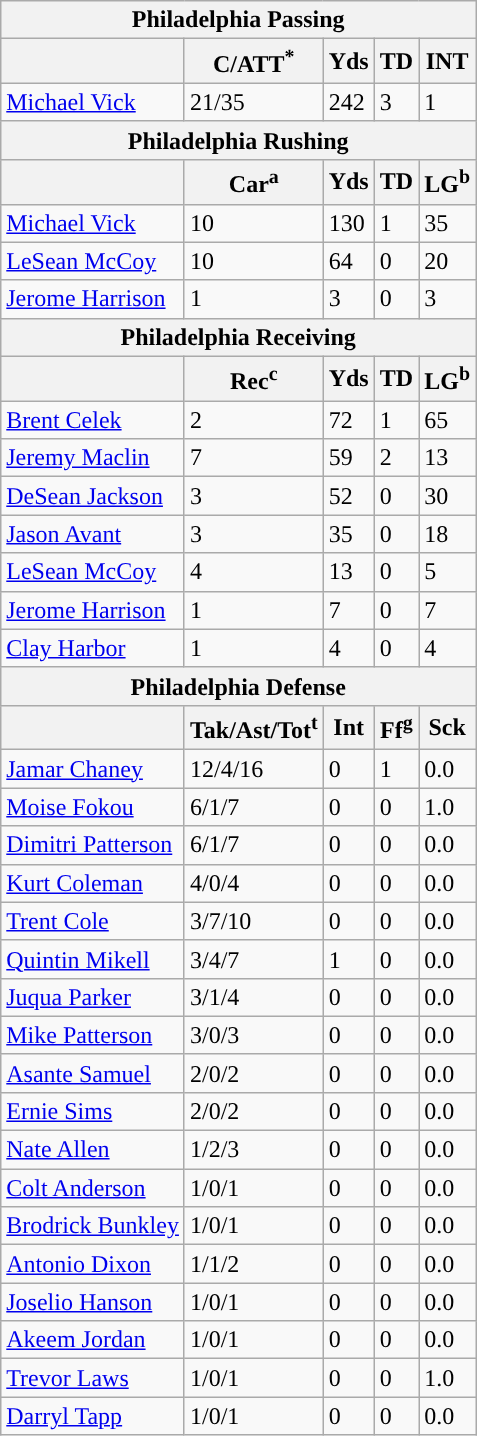<table class="wikitable">
<tr>
<th colspan="5">Philadelphia Passing</th>
</tr>
<tr>
<th></th>
<th>C/ATT<sup>*</sup></th>
<th>Yds</th>
<th>TD</th>
<th>INT</th>
</tr>
<tr>
<td><a href='#'>Michael Vick</a></td>
<td>21/35</td>
<td>242</td>
<td>3</td>
<td>1</td>
</tr>
<tr>
<th colspan="5">Philadelphia Rushing</th>
</tr>
<tr>
<th></th>
<th>Car<sup>a</sup></th>
<th>Yds</th>
<th>TD</th>
<th>LG<sup>b</sup></th>
</tr>
<tr>
<td><a href='#'>Michael Vick</a></td>
<td>10</td>
<td>130</td>
<td>1</td>
<td>35</td>
</tr>
<tr>
<td><a href='#'>LeSean McCoy</a></td>
<td>10</td>
<td>64</td>
<td>0</td>
<td>20</td>
</tr>
<tr>
<td><a href='#'>Jerome Harrison</a></td>
<td>1</td>
<td>3</td>
<td>0</td>
<td>3</td>
</tr>
<tr>
<th colspan="5">Philadelphia Receiving</th>
</tr>
<tr>
<th></th>
<th>Rec<sup>c</sup></th>
<th>Yds</th>
<th>TD</th>
<th>LG<sup>b</sup></th>
</tr>
<tr>
<td><a href='#'>Brent Celek</a></td>
<td>2</td>
<td>72</td>
<td>1</td>
<td>65</td>
</tr>
<tr>
<td><a href='#'>Jeremy Maclin</a></td>
<td>7</td>
<td>59</td>
<td>2</td>
<td>13</td>
</tr>
<tr>
<td><a href='#'>DeSean Jackson</a></td>
<td>3</td>
<td>52</td>
<td>0</td>
<td>30</td>
</tr>
<tr>
<td><a href='#'>Jason Avant</a></td>
<td>3</td>
<td>35</td>
<td>0</td>
<td>18</td>
</tr>
<tr>
<td><a href='#'>LeSean McCoy</a></td>
<td>4</td>
<td>13</td>
<td>0</td>
<td>5</td>
</tr>
<tr>
<td><a href='#'>Jerome Harrison</a></td>
<td>1</td>
<td>7</td>
<td>0</td>
<td>7</td>
</tr>
<tr>
<td><a href='#'>Clay Harbor</a></td>
<td>1</td>
<td>4</td>
<td>0</td>
<td>4</td>
</tr>
<tr>
<th colspan="5">Philadelphia Defense</th>
</tr>
<tr>
<th></th>
<th>Tak/Ast/Tot<sup>t</sup></th>
<th>Int</th>
<th>Ff<sup>g</sup></th>
<th>Sck</th>
</tr>
<tr>
<td><a href='#'>Jamar Chaney</a></td>
<td>12/4/16</td>
<td>0</td>
<td>1</td>
<td>0.0</td>
</tr>
<tr>
<td><a href='#'>Moise Fokou</a></td>
<td>6/1/7</td>
<td>0</td>
<td>0</td>
<td>1.0</td>
</tr>
<tr>
<td><a href='#'>Dimitri Patterson</a></td>
<td>6/1/7</td>
<td>0</td>
<td>0</td>
<td>0.0</td>
</tr>
<tr>
<td><a href='#'>Kurt Coleman</a></td>
<td>4/0/4</td>
<td>0</td>
<td>0</td>
<td>0.0</td>
</tr>
<tr>
<td><a href='#'>Trent Cole</a></td>
<td>3/7/10</td>
<td>0</td>
<td>0</td>
<td>0.0</td>
</tr>
<tr>
<td><a href='#'>Quintin Mikell</a></td>
<td>3/4/7</td>
<td>1</td>
<td>0</td>
<td>0.0</td>
</tr>
<tr>
<td><a href='#'>Juqua Parker</a></td>
<td>3/1/4</td>
<td>0</td>
<td>0</td>
<td>0.0</td>
</tr>
<tr>
<td><a href='#'>Mike Patterson</a></td>
<td>3/0/3</td>
<td>0</td>
<td>0</td>
<td>0.0</td>
</tr>
<tr>
<td><a href='#'>Asante Samuel</a></td>
<td>2/0/2</td>
<td>0</td>
<td>0</td>
<td>0.0</td>
</tr>
<tr>
<td><a href='#'>Ernie Sims</a></td>
<td>2/0/2</td>
<td>0</td>
<td>0</td>
<td>0.0</td>
</tr>
<tr>
<td><a href='#'>Nate Allen</a></td>
<td>1/2/3</td>
<td>0</td>
<td>0</td>
<td>0.0</td>
</tr>
<tr>
<td><a href='#'>Colt Anderson</a></td>
<td>1/0/1</td>
<td>0</td>
<td>0</td>
<td>0.0</td>
</tr>
<tr>
<td><a href='#'>Brodrick Bunkley</a></td>
<td>1/0/1</td>
<td>0</td>
<td>0</td>
<td>0.0</td>
</tr>
<tr>
<td><a href='#'>Antonio Dixon</a></td>
<td>1/1/2</td>
<td>0</td>
<td>0</td>
<td>0.0</td>
</tr>
<tr>
<td><a href='#'>Joselio Hanson</a></td>
<td>1/0/1</td>
<td>0</td>
<td>0</td>
<td>0.0</td>
</tr>
<tr>
<td><a href='#'>Akeem Jordan</a></td>
<td>1/0/1</td>
<td>0</td>
<td>0</td>
<td>0.0</td>
</tr>
<tr>
<td><a href='#'>Trevor Laws</a></td>
<td>1/0/1</td>
<td>0</td>
<td>0</td>
<td>1.0</td>
</tr>
<tr>
<td><a href='#'>Darryl Tapp</a></td>
<td>1/0/1</td>
<td>0</td>
<td>0</td>
<td>0.0</td>
</tr>
</table>
